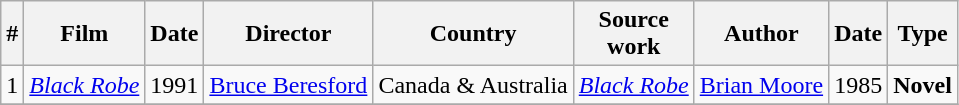<table class="wikitable">
<tr>
<th>#</th>
<th>Film</th>
<th>Date</th>
<th>Director</th>
<th>Country</th>
<th>Source<br>work</th>
<th>Author</th>
<th>Date</th>
<th>Type</th>
</tr>
<tr>
<td>1</td>
<td><em><a href='#'>Black Robe</a></em></td>
<td>1991</td>
<td><a href='#'>Bruce Beresford</a></td>
<td>Canada & Australia</td>
<td><em><a href='#'>Black Robe</a></em></td>
<td><a href='#'>Brian Moore</a></td>
<td>1985</td>
<td><strong>Novel</strong></td>
</tr>
<tr>
</tr>
</table>
